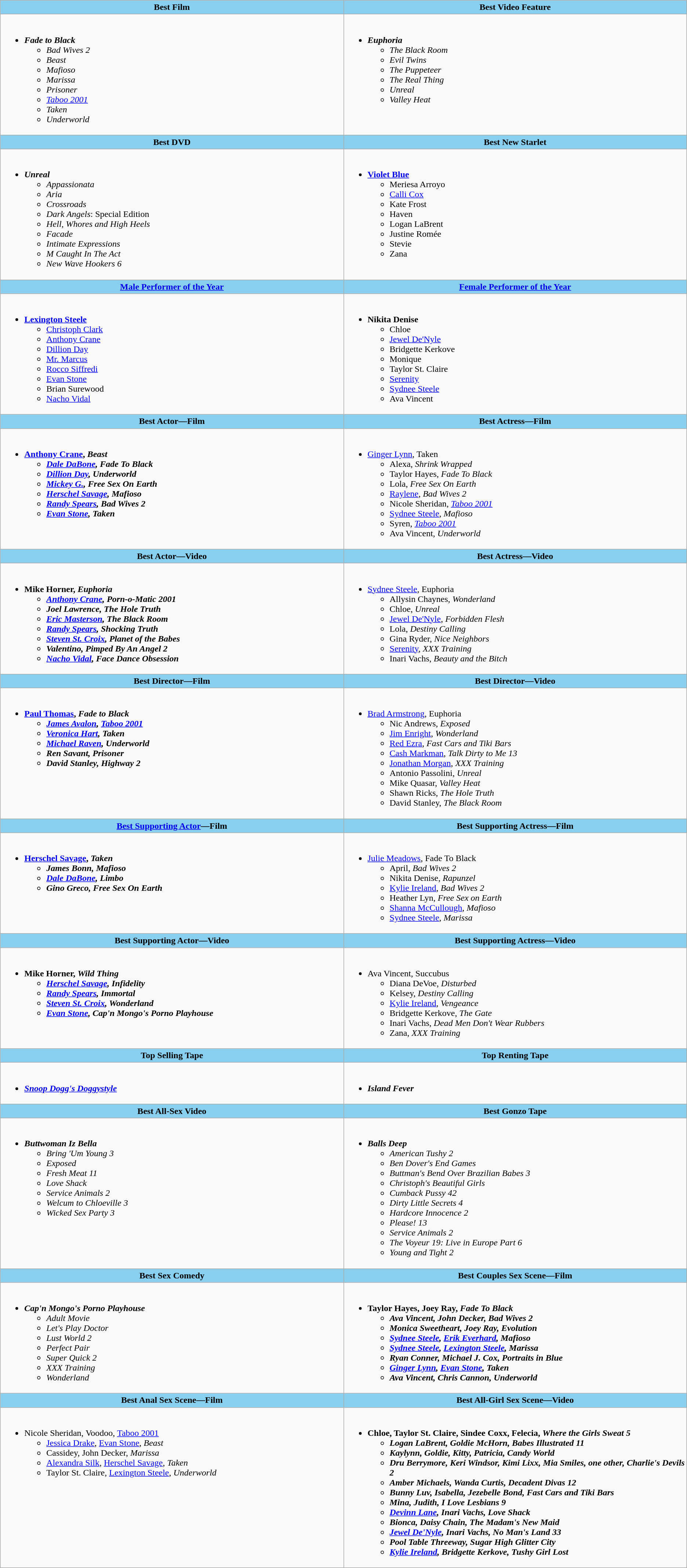<table class=wikitable>
<tr>
<th style="background:#89cff0" width="50%">Best Film</th>
<th style="background:#89cff0" width="50%">Best Video Feature</th>
</tr>
<tr>
<td valign="top"><br><ul><li><strong><em>Fade to Black</em></strong><ul><li><em>Bad Wives 2</em></li><li><em>Beast</em></li><li><em>Mafioso</em></li><li><em>Marissa</em></li><li><em>Prisoner</em></li><li><em><a href='#'>Taboo 2001</a></em></li><li><em>Taken</em></li><li><em>Underworld</em></li></ul></li></ul></td>
<td valign="top"><br><ul><li><strong><em>Euphoria</em></strong><ul><li><em>The Black Room</em></li><li><em>Evil Twins</em></li><li><em>The Puppeteer</em></li><li><em>The Real Thing</em></li><li><em>Unreal</em></li><li><em>Valley Heat</em></li></ul></li></ul></td>
</tr>
<tr>
<th style="background:#89cff0">Best DVD</th>
<th style="background:#89cff0">Best New Starlet</th>
</tr>
<tr>
<td valign="top"><br><ul><li><strong><em>Unreal</em></strong><ul><li><em>Appassionata</em></li><li><em>Aria</em></li><li><em>Crossroads</em></li><li><em>Dark Angels</em>: Special Edition</li><li><em>Hell, Whores and High Heels</em></li><li><em>Facade</em></li><li><em>Intimate Expressions</em></li><li><em>M Caught In The Act</em></li><li><em>New Wave Hookers 6</em></li></ul></li></ul></td>
<td valign="top"><br><ul><li><strong><a href='#'>Violet Blue</a></strong><ul><li>Meriesa Arroyo</li><li><a href='#'>Calli Cox</a></li><li>Kate Frost</li><li>Haven</li><li>Logan LaBrent</li><li>Justine Romée</li><li>Stevie</li><li>Zana</li></ul></li></ul></td>
</tr>
<tr>
<th style="background:#89cff0"><a href='#'>Male Performer of the Year</a></th>
<th style="background:#89cff0"><a href='#'>Female Performer of the Year</a></th>
</tr>
<tr>
<td valign="top"><br><ul><li><strong><a href='#'>Lexington Steele</a></strong><ul><li><a href='#'>Christoph Clark</a></li><li><a href='#'>Anthony Crane</a></li><li><a href='#'>Dillion Day</a></li><li><a href='#'>Mr. Marcus</a></li><li><a href='#'>Rocco Siffredi</a></li><li><a href='#'>Evan Stone</a></li><li>Brian Surewood</li><li><a href='#'>Nacho Vidal</a></li></ul></li></ul></td>
<td valign="top"><br><ul><li><strong>Nikita Denise</strong><ul><li>Chloe</li><li><a href='#'>Jewel De'Nyle</a></li><li>Bridgette Kerkove</li><li>Monique</li><li>Taylor St. Claire</li><li><a href='#'>Serenity</a></li><li><a href='#'>Sydnee Steele</a></li><li>Ava Vincent</li></ul></li></ul></td>
</tr>
<tr>
<th style="background:#89cff0">Best Actor—Film</th>
<th style="background:#89cff0">Best Actress—Film</th>
</tr>
<tr>
<td valign="top"><br><ul><li><strong><a href='#'>Anthony Crane</a>, <em>Beast<strong><em><ul><li><a href='#'>Dale DaBone</a>, </em>Fade To Black<em></li><li><a href='#'>Dillion Day</a>, </em>Underworld<em></li><li><a href='#'>Mickey G.</a>, </em>Free Sex On Earth<em></li><li><a href='#'>Herschel Savage</a>, </em>Mafioso<em></li><li><a href='#'>Randy Spears</a>, </em>Bad Wives 2<em></li><li><a href='#'>Evan Stone</a>, </em>Taken<em></li></ul></li></ul></td>
<td valign="top"><br><ul><li></strong><a href='#'>Ginger Lynn</a>, </em>Taken</em></strong><ul><li>Alexa, <em>Shrink Wrapped</em></li><li>Taylor Hayes, <em>Fade To Black</em></li><li>Lola, <em>Free Sex On Earth</em></li><li><a href='#'>Raylene</a>, <em>Bad Wives 2</em></li><li>Nicole Sheridan, <em><a href='#'>Taboo 2001</a></em></li><li><a href='#'>Sydnee Steele</a>, <em>Mafioso</em></li><li>Syren, <em><a href='#'>Taboo 2001</a></em></li><li>Ava Vincent, <em>Underworld</em></li></ul></li></ul></td>
</tr>
<tr>
<th style="background:#89cff0">Best Actor—Video</th>
<th style="background:#89cff0">Best Actress—Video</th>
</tr>
<tr>
<td valign="top"><br><ul><li><strong>Mike Horner, <em>Euphoria<strong><em><ul><li><a href='#'>Anthony Crane</a>, </em>Porn-o-Matic 2001<em></li><li>Joel Lawrence, </em>The Hole Truth<em></li><li><a href='#'>Eric Masterson</a>, </em>The Black Room<em></li><li><a href='#'>Randy Spears</a>, </em>Shocking Truth<em></li><li><a href='#'>Steven St. Croix</a>, </em>Planet of the Babes<em></li><li>Valentino, </em>Pimped By An Angel 2<em></li><li><a href='#'>Nacho Vidal</a>, </em>Face Dance Obsession<em></li></ul></li></ul></td>
<td valign="top"><br><ul><li></strong><a href='#'>Sydnee Steele</a>, </em>Euphoria</em></strong><ul><li>Allysin Chaynes, <em>Wonderland</em></li><li>Chloe, <em>Unreal</em></li><li><a href='#'>Jewel De'Nyle</a>, <em>Forbidden Flesh</em></li><li>Lola, <em>Destiny Calling</em></li><li>Gina Ryder, <em>Nice Neighbors</em></li><li><a href='#'>Serenity</a>, <em>XXX Training</em></li><li>Inari Vachs, <em>Beauty and the Bitch</em></li></ul></li></ul></td>
</tr>
<tr>
<th style="background:#89cff0">Best Director—Film</th>
<th style="background:#89cff0">Best Director—Video</th>
</tr>
<tr>
<td valign="top"><br><ul><li><strong><a href='#'>Paul Thomas</a>, <em>Fade to Black<strong><em><ul><li><a href='#'>James Avalon</a>, </em><a href='#'>Taboo 2001</a><em></li><li><a href='#'>Veronica Hart</a>, </em>Taken<em></li><li><a href='#'>Michael Raven</a>, </em>Underworld<em></li><li>Ren Savant, </em>Prisoner<em></li><li>David Stanley, </em>Highway 2<em></li></ul></li></ul></td>
<td valign="top"><br><ul><li></strong><a href='#'>Brad Armstrong</a>, </em>Euphoria</em></strong><ul><li>Nic Andrews, <em>Exposed</em></li><li><a href='#'>Jim Enright</a>, <em>Wonderland</em></li><li><a href='#'>Red Ezra</a>, <em>Fast Cars and Tiki Bars</em></li><li><a href='#'>Cash Markman</a>, <em>Talk Dirty to Me 13</em></li><li><a href='#'>Jonathan Morgan</a>, <em>XXX Training</em></li><li>Antonio Passolini, <em>Unreal</em></li><li>Mike Quasar, <em>Valley Heat</em></li><li>Shawn Ricks, <em>The Hole Truth</em></li><li>David Stanley, <em>The Black Room</em></li></ul></li></ul></td>
</tr>
<tr>
<th style="background:#89cff0"><a href='#'>Best Supporting Actor</a>—Film</th>
<th style="background:#89cff0">Best Supporting Actress—Film</th>
</tr>
<tr>
<td valign="top"><br><ul><li><strong><a href='#'>Herschel Savage</a>, <em>Taken<strong><em><ul><li>James Bonn, </em>Mafioso<em></li><li><a href='#'>Dale DaBone</a>, </em>Limbo<em></li><li>Gino Greco, </em>Free Sex On Earth<em></li></ul></li></ul></td>
<td valign="top"><br><ul><li></strong><a href='#'>Julie Meadows</a>, </em>Fade To Black</em></strong><ul><li>April, <em>Bad Wives 2</em></li><li>Nikita Denise, <em>Rapunzel</em></li><li><a href='#'>Kylie Ireland</a>, <em>Bad Wives 2</em></li><li>Heather Lyn, <em>Free Sex on Earth</em></li><li><a href='#'>Shanna McCullough</a>, <em>Mafioso</em></li><li><a href='#'>Sydnee Steele</a>, <em>Marissa</em></li></ul></li></ul></td>
</tr>
<tr>
<th style="background:#89cff0">Best Supporting Actor—Video</th>
<th style="background:#89cff0">Best Supporting Actress—Video</th>
</tr>
<tr>
<td valign="top"><br><ul><li><strong>Mike Horner, <em>Wild Thing<strong><em><ul><li><a href='#'>Herschel Savage</a>, </em>Infidelity<em></li><li><a href='#'>Randy Spears</a>, </em>Immortal<em></li><li><a href='#'>Steven St. Croix</a>, </em>Wonderland<em></li><li><a href='#'>Evan Stone</a>, </em>Cap'n Mongo's Porno Playhouse<em></li></ul></li></ul></td>
<td valign="top"><br><ul><li></strong>Ava Vincent, </em>Succubus</em></strong><ul><li>Diana DeVoe, <em>Disturbed</em></li><li>Kelsey, <em>Destiny Calling</em></li><li><a href='#'>Kylie Ireland</a>, <em>Vengeance</em></li><li>Bridgette Kerkove, <em>The Gate</em></li><li>Inari Vachs, <em>Dead Men Don't Wear Rubbers</em></li><li>Zana, <em>XXX Training</em></li></ul></li></ul></td>
</tr>
<tr>
<th style="background:#89cff0">Top Selling Tape</th>
<th style="background:#89cff0">Top Renting Tape</th>
</tr>
<tr>
<td valign="top"><br><ul><li><strong><em><a href='#'>Snoop Dogg's Doggystyle</a></em></strong></li></ul></td>
<td valign="top"><br><ul><li><strong><em>Island Fever</em></strong></li></ul></td>
</tr>
<tr>
<th style="background:#89cff0">Best All-Sex Video</th>
<th style="background:#89cff0">Best Gonzo Tape</th>
</tr>
<tr>
<td valign="top"><br><ul><li><strong><em>Buttwoman Iz Bella</em></strong><ul><li><em>Bring 'Um Young 3</em></li><li><em>Exposed</em></li><li><em>Fresh Meat 11</em></li><li><em>Love Shack</em></li><li><em>Service Animals 2</em></li><li><em>Welcum to Chloeville 3</em></li><li><em>Wicked Sex Party 3</em></li></ul></li></ul></td>
<td valign="top"><br><ul><li><strong><em>Balls Deep</em></strong><ul><li><em>American Tushy 2</em></li><li><em>Ben Dover's End Games</em></li><li><em>Buttman's Bend Over Brazilian Babes 3</em></li><li><em>Christoph's Beautiful Girls</em></li><li><em>Cumback Pussy 42</em></li><li><em>Dirty Little Secrets 4</em></li><li><em>Hardcore Innocence 2</em></li><li><em>Please! 13</em></li><li><em>Service Animals 2</em></li><li><em>The Voyeur 19: Live in Europe Part 6</em></li><li><em>Young and Tight 2</em></li></ul></li></ul></td>
</tr>
<tr>
<th style="background:#89cff0">Best Sex Comedy</th>
<th style="background:#89cff0">Best Couples Sex Scene—Film</th>
</tr>
<tr>
<td valign="top"><br><ul><li><strong><em>Cap'n Mongo's Porno Playhouse</em></strong><ul><li><em>Adult Movie</em></li><li><em>Let's Play Doctor</em></li><li><em>Lust World 2</em></li><li><em>Perfect Pair</em></li><li><em>Super Quick 2</em></li><li><em>XXX Training</em></li><li><em>Wonderland</em></li></ul></li></ul></td>
<td valign="top"><br><ul><li><strong>Taylor Hayes, Joey Ray, <em>Fade To Black<strong><em><ul><li>Ava Vincent, John Decker, </em>Bad Wives 2<em></li><li>Monica Sweetheart, Joey Ray, </em>Evolution<em></li><li><a href='#'>Sydnee Steele</a>, <a href='#'>Erik Everhard</a>, </em>Mafioso<em></li><li><a href='#'>Sydnee Steele</a>, <a href='#'>Lexington Steele</a>, </em>Marissa<em></li><li>Ryan Conner, Michael J. Cox, </em>Portraits in Blue<em></li><li><a href='#'>Ginger Lynn</a>, <a href='#'>Evan Stone</a>, </em>Taken<em></li><li>Ava Vincent, Chris Cannon, </em>Underworld<em></li></ul></li></ul></td>
</tr>
<tr>
<th style="background:#89cff0">Best Anal Sex Scene—Film</th>
<th style="background:#89cff0">Best All-Girl Sex Scene—Video</th>
</tr>
<tr>
<td valign="top"><br><ul><li></strong>Nicole Sheridan, Voodoo, </em><a href='#'>Taboo 2001</a></em></strong><ul><li><a href='#'>Jessica Drake</a>, <a href='#'>Evan Stone</a>, <em>Beast</em></li><li>Cassidey, John Decker, <em>Marissa</em></li><li><a href='#'>Alexandra Silk</a>, <a href='#'>Herschel Savage</a>, <em>Taken</em></li><li>Taylor St. Claire, <a href='#'>Lexington Steele</a>, <em>Underworld</em></li></ul></li></ul></td>
<td valign="top"><br><ul><li><strong>Chloe, Taylor St. Claire, Sindee Coxx, Felecia, <em>Where the Girls Sweat 5<strong><em><ul><li>Logan LaBrent, Goldie McHorn, </em>Babes Illustrated 11<em></li><li>Kaylynn, Goldie, Kitty, Patricia, </em>Candy World<em></li><li>Dru Berrymore, Keri Windsor, Kimi Lixx, Mia Smiles, one other, </em>Charlie's Devils 2<em></li><li>Amber Michaels, Wanda Curtis, </em>Decadent Divas 12<em></li><li>Bunny Luv, Isabella, Jezebelle Bond, </em>Fast Cars and Tiki Bars<em></li><li>Mina, Judith, </em>I Love Lesbians 9<em></li><li><a href='#'>Devinn Lane</a>, Inari Vachs, </em>Love Shack<em></li><li>Bionca, Daisy Chain, </em>The Madam's New Maid<em></li><li><a href='#'>Jewel De'Nyle</a>, Inari Vachs, </em>No Man's Land 33<em></li><li>Pool Table Threeway, </em>Sugar High Glitter City<em></li><li><a href='#'>Kylie Ireland</a>, Bridgette Kerkove, </em>Tushy Girl Lost<em></li></ul></li></ul></td>
</tr>
</table>
